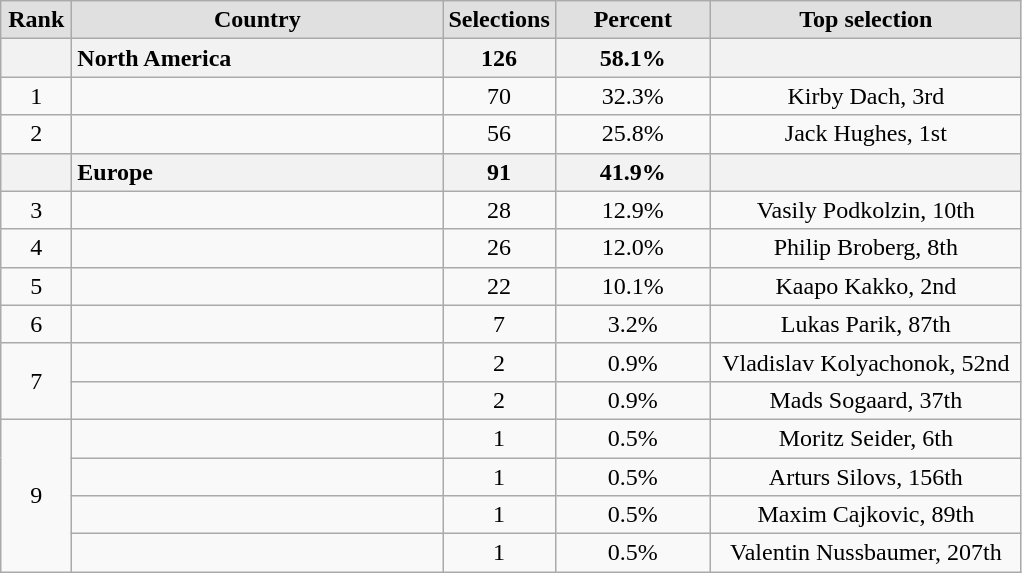<table class="wikitable" style="text-align: center">
<tr>
<th style="background:#e0e0e0; width:2.5em;">Rank</th>
<th style="background:#e0e0e0; width:15em;">Country</th>
<th style="background:#e0e0e0; width:4em;">Selections</th>
<th style="background:#e0e0e0; width:6em;">Percent</th>
<th style="background:#e0e0e0; width:12.5em;">Top selection</th>
</tr>
<tr>
<th></th>
<th style="text-align:left;">North America</th>
<th>126</th>
<th>58.1%</th>
<th></th>
</tr>
<tr>
<td>1</td>
<td style="text-align:left;"></td>
<td>70</td>
<td>32.3%</td>
<td>Kirby Dach, 3rd</td>
</tr>
<tr>
<td>2</td>
<td style="text-align:left;"></td>
<td>56</td>
<td>25.8%</td>
<td>Jack Hughes, 1st</td>
</tr>
<tr>
<th></th>
<th style="text-align:left;">Europe</th>
<th>91</th>
<th>41.9%</th>
<th></th>
</tr>
<tr>
<td>3</td>
<td style="text-align:left;"></td>
<td>28</td>
<td>12.9%</td>
<td>Vasily Podkolzin, 10th</td>
</tr>
<tr>
<td>4</td>
<td style="text-align:left;"></td>
<td>26</td>
<td>12.0%</td>
<td>Philip Broberg, 8th</td>
</tr>
<tr>
<td>5</td>
<td style="text-align:left;"></td>
<td>22</td>
<td>10.1%</td>
<td>Kaapo Kakko, 2nd</td>
</tr>
<tr>
<td>6</td>
<td style="text-align:left;"></td>
<td>7</td>
<td>3.2%</td>
<td>Lukas Parik, 87th</td>
</tr>
<tr>
<td rowspan="2">7</td>
<td style="text-align:left;"></td>
<td>2</td>
<td>0.9%</td>
<td>Vladislav Kolyachonok, 52nd</td>
</tr>
<tr>
<td style="text-align:left;"></td>
<td>2</td>
<td>0.9%</td>
<td>Mads Sogaard, 37th</td>
</tr>
<tr>
<td rowspan="4">9</td>
<td style="text-align:left;"></td>
<td>1</td>
<td>0.5%</td>
<td>Moritz Seider, 6th</td>
</tr>
<tr>
<td style="text-align:left;"></td>
<td>1</td>
<td>0.5%</td>
<td>Arturs Silovs, 156th</td>
</tr>
<tr>
<td style="text-align:left;"></td>
<td>1</td>
<td>0.5%</td>
<td>Maxim Cajkovic, 89th</td>
</tr>
<tr>
<td style="text-align:left;"></td>
<td>1</td>
<td>0.5%</td>
<td>Valentin Nussbaumer, 207th</td>
</tr>
</table>
